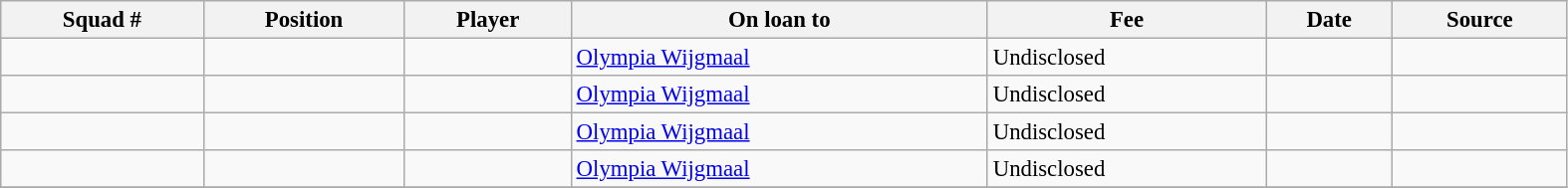<table width=83% class="wikitable sortable" style="text-align:center; font-size:95%; text-align:left">
<tr>
<th><strong>Squad #</strong></th>
<th><strong>Position</strong></th>
<th><strong>Player</strong></th>
<th><strong>On loan to</strong></th>
<th><strong>Fee</strong></th>
<th><strong>Date</strong></th>
<th><strong>Source</strong></th>
</tr>
<tr>
<td></td>
<td></td>
<td></td>
<td> <a href='#'>Olympia Wijgmaal</a></td>
<td>Undisclosed</td>
<td></td>
<td></td>
</tr>
<tr>
<td></td>
<td></td>
<td></td>
<td> <a href='#'>Olympia Wijgmaal</a></td>
<td>Undisclosed</td>
<td></td>
<td></td>
</tr>
<tr>
<td></td>
<td></td>
<td></td>
<td> <a href='#'>Olympia Wijgmaal</a></td>
<td>Undisclosed</td>
<td></td>
<td></td>
</tr>
<tr>
<td></td>
<td></td>
<td></td>
<td> <a href='#'>Olympia Wijgmaal</a></td>
<td>Undisclosed</td>
<td></td>
<td></td>
</tr>
<tr>
</tr>
</table>
